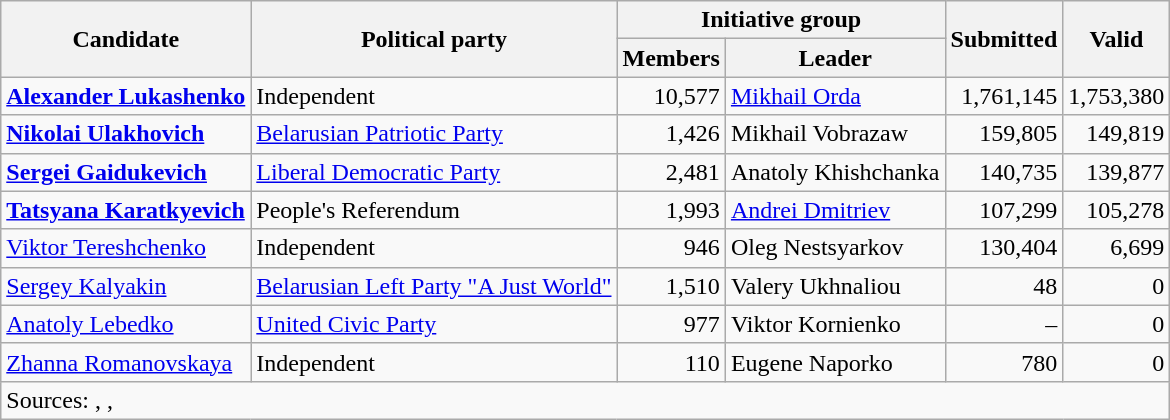<table class="wikitable sortable">
<tr>
<th rowspan=2>Candidate</th>
<th rowspan=2>Political party</th>
<th colspan=2>Initiative group</th>
<th rowspan=2>Submitted</th>
<th rowspan=2>Valid</th>
</tr>
<tr>
<th>Members</th>
<th>Leader</th>
</tr>
<tr>
<td><strong><a href='#'>Alexander Lukashenko</a></strong></td>
<td>Independent</td>
<td align=right>10,577</td>
<td><a href='#'>Mikhail Orda</a></td>
<td align=right>1,761,145</td>
<td align=right>1,753,380</td>
</tr>
<tr>
<td><strong><a href='#'>Nikolai Ulakhovich</a></strong></td>
<td><a href='#'>Belarusian Patriotic Party</a></td>
<td align=right>1,426</td>
<td>Mikhail Vobrazaw</td>
<td align=right>159,805</td>
<td align=right>149,819</td>
</tr>
<tr>
<td><strong><a href='#'>Sergei Gaidukevich</a></strong></td>
<td><a href='#'>Liberal Democratic Party</a></td>
<td align=right>2,481</td>
<td>Anatoly Khishchanka</td>
<td align=right>140,735</td>
<td align=right>139,877</td>
</tr>
<tr>
<td><strong><a href='#'>Tatsyana Karatkyevich</a></strong></td>
<td>People's Referendum</td>
<td align=right>1,993</td>
<td><a href='#'>Andrei Dmitriev</a></td>
<td align=right>107,299</td>
<td align=right>105,278</td>
</tr>
<tr>
<td><a href='#'>Viktor Tereshchenko</a></td>
<td>Independent</td>
<td align=right>946</td>
<td>Oleg Nestsyarkov</td>
<td align=right>130,404</td>
<td align=right>6,699</td>
</tr>
<tr>
<td><a href='#'>Sergey Kalyakin</a></td>
<td><a href='#'>Belarusian Left Party "A Just World"</a></td>
<td align=right>1,510</td>
<td>Valery Ukhnaliou</td>
<td align=right>48</td>
<td align=right>0</td>
</tr>
<tr>
<td><a href='#'>Anatoly Lebedko</a></td>
<td><a href='#'>United Civic Party</a></td>
<td align=right>977</td>
<td>Viktor Kornienko</td>
<td align=right>–</td>
<td align=right>0</td>
</tr>
<tr>
<td><a href='#'>Zhanna Romanovskaya</a></td>
<td>Independent</td>
<td align=right>110</td>
<td>Eugene Naporko</td>
<td align=right>780</td>
<td align=right>0</td>
</tr>
<tr class=sortbottom>
<td colspan=6>Sources: , , </td>
</tr>
</table>
